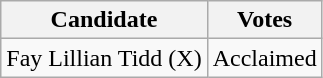<table class="wikitable">
<tr>
<th>Candidate</th>
<th>Votes</th>
</tr>
<tr>
<td>Fay Lillian Tidd (X)</td>
<td>Acclaimed</td>
</tr>
</table>
